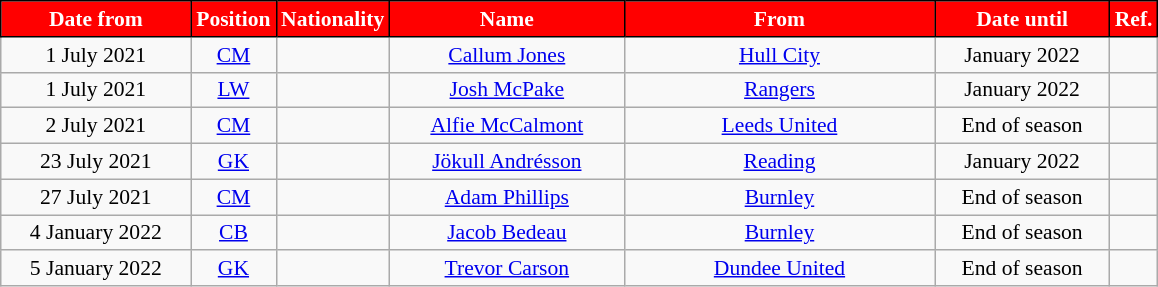<table class="wikitable"  style="text-align:center; font-size:90%; ">
<tr>
<th style="background:#FF0000; color:#ffffff; border:1px solid #000000; width:120px;">Date from</th>
<th style="background:#FF0000; color:#ffffff; border:1px solid #000000; width:50px;">Position</th>
<th style="background:#FF0000; color:#ffffff; border:1px solid #000000; width:50px;">Nationality</th>
<th style="background:#FF0000; color:#ffffff; border:1px solid #000000; width:150px;">Name</th>
<th style="background:#FF0000; color:#ffffff; border:1px solid #000000; width:200px;">From</th>
<th style="background:#FF0000; color:#ffffff; border:1px solid #000000; width:110px;">Date until</th>
<th style="background:#FF0000; color:#ffffff; border:1px solid #000000;">Ref.</th>
</tr>
<tr>
<td>1 July 2021</td>
<td><a href='#'>CM</a></td>
<td></td>
<td><a href='#'>Callum Jones</a></td>
<td> <a href='#'>Hull City</a></td>
<td>January 2022</td>
<td></td>
</tr>
<tr>
<td>1 July 2021</td>
<td><a href='#'>LW</a></td>
<td></td>
<td><a href='#'>Josh McPake</a></td>
<td> <a href='#'>Rangers</a></td>
<td>January 2022</td>
<td></td>
</tr>
<tr>
<td>2 July 2021</td>
<td><a href='#'>CM</a></td>
<td></td>
<td><a href='#'>Alfie McCalmont</a></td>
<td> <a href='#'>Leeds United</a></td>
<td>End of season</td>
<td></td>
</tr>
<tr>
<td>23 July 2021</td>
<td><a href='#'>GK</a></td>
<td></td>
<td><a href='#'>Jökull Andrésson</a></td>
<td> <a href='#'>Reading</a></td>
<td>January 2022</td>
<td></td>
</tr>
<tr>
<td>27 July 2021</td>
<td><a href='#'>CM</a></td>
<td></td>
<td><a href='#'>Adam Phillips</a></td>
<td> <a href='#'>Burnley</a></td>
<td>End of season</td>
<td></td>
</tr>
<tr>
<td>4 January 2022</td>
<td><a href='#'>CB</a></td>
<td></td>
<td><a href='#'>Jacob Bedeau</a></td>
<td> <a href='#'>Burnley</a></td>
<td>End of season</td>
<td></td>
</tr>
<tr>
<td>5 January 2022</td>
<td><a href='#'>GK</a></td>
<td></td>
<td><a href='#'>Trevor Carson</a></td>
<td> <a href='#'>Dundee United</a></td>
<td>End of season</td>
<td></td>
</tr>
</table>
